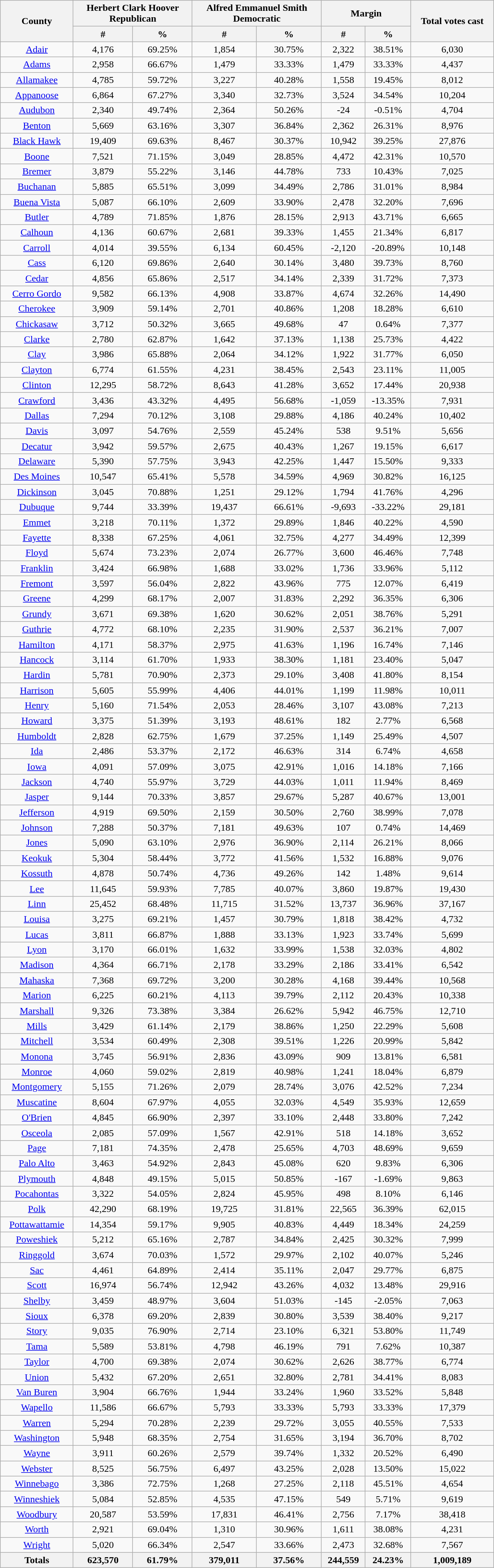<table class="wikitable sortable" width="65%">
<tr>
<th style="text-align:center;" rowspan="2">County</th>
<th style="text-align:center;" colspan="2">Herbert Clark Hoover<br>Republican</th>
<th style="text-align:center;" colspan="2">Alfred Emmanuel Smith<br>Democratic</th>
<th style="text-align:center;" colspan="2">Margin</th>
<th style="text-align:center;" rowspan="2">Total votes cast</th>
</tr>
<tr>
<th data-sort-type="number">#</th>
<th data-sort-type="number">%</th>
<th data-sort-type="number">#</th>
<th data-sort-type="number">%</th>
<th data-sort-type="number">#</th>
<th data-sort-type="number">%</th>
</tr>
<tr style="text-align:center;">
<td><a href='#'>Adair</a></td>
<td>4,176</td>
<td>69.25%</td>
<td>1,854</td>
<td>30.75%</td>
<td>2,322</td>
<td>38.51%</td>
<td>6,030</td>
</tr>
<tr style="text-align:center;">
<td><a href='#'>Adams</a></td>
<td>2,958</td>
<td>66.67%</td>
<td>1,479</td>
<td>33.33%</td>
<td>1,479</td>
<td>33.33%</td>
<td>4,437</td>
</tr>
<tr style="text-align:center;">
<td><a href='#'>Allamakee</a></td>
<td>4,785</td>
<td>59.72%</td>
<td>3,227</td>
<td>40.28%</td>
<td>1,558</td>
<td>19.45%</td>
<td>8,012</td>
</tr>
<tr style="text-align:center;">
<td><a href='#'>Appanoose</a></td>
<td>6,864</td>
<td>67.27%</td>
<td>3,340</td>
<td>32.73%</td>
<td>3,524</td>
<td>34.54%</td>
<td>10,204</td>
</tr>
<tr style="text-align:center;">
<td><a href='#'>Audubon</a></td>
<td>2,340</td>
<td>49.74%</td>
<td>2,364</td>
<td>50.26%</td>
<td>-24</td>
<td>-0.51%</td>
<td>4,704</td>
</tr>
<tr style="text-align:center;">
<td><a href='#'>Benton</a></td>
<td>5,669</td>
<td>63.16%</td>
<td>3,307</td>
<td>36.84%</td>
<td>2,362</td>
<td>26.31%</td>
<td>8,976</td>
</tr>
<tr style="text-align:center;">
<td><a href='#'>Black Hawk</a></td>
<td>19,409</td>
<td>69.63%</td>
<td>8,467</td>
<td>30.37%</td>
<td>10,942</td>
<td>39.25%</td>
<td>27,876</td>
</tr>
<tr style="text-align:center;">
<td><a href='#'>Boone</a></td>
<td>7,521</td>
<td>71.15%</td>
<td>3,049</td>
<td>28.85%</td>
<td>4,472</td>
<td>42.31%</td>
<td>10,570</td>
</tr>
<tr style="text-align:center;">
<td><a href='#'>Bremer</a></td>
<td>3,879</td>
<td>55.22%</td>
<td>3,146</td>
<td>44.78%</td>
<td>733</td>
<td>10.43%</td>
<td>7,025</td>
</tr>
<tr style="text-align:center;">
<td><a href='#'>Buchanan</a></td>
<td>5,885</td>
<td>65.51%</td>
<td>3,099</td>
<td>34.49%</td>
<td>2,786</td>
<td>31.01%</td>
<td>8,984</td>
</tr>
<tr style="text-align:center;">
<td><a href='#'>Buena Vista</a></td>
<td>5,087</td>
<td>66.10%</td>
<td>2,609</td>
<td>33.90%</td>
<td>2,478</td>
<td>32.20%</td>
<td>7,696</td>
</tr>
<tr style="text-align:center;">
<td><a href='#'>Butler</a></td>
<td>4,789</td>
<td>71.85%</td>
<td>1,876</td>
<td>28.15%</td>
<td>2,913</td>
<td>43.71%</td>
<td>6,665</td>
</tr>
<tr style="text-align:center;">
<td><a href='#'>Calhoun</a></td>
<td>4,136</td>
<td>60.67%</td>
<td>2,681</td>
<td>39.33%</td>
<td>1,455</td>
<td>21.34%</td>
<td>6,817</td>
</tr>
<tr style="text-align:center;">
<td><a href='#'>Carroll</a></td>
<td>4,014</td>
<td>39.55%</td>
<td>6,134</td>
<td>60.45%</td>
<td>-2,120</td>
<td>-20.89%</td>
<td>10,148</td>
</tr>
<tr style="text-align:center;">
<td><a href='#'>Cass</a></td>
<td>6,120</td>
<td>69.86%</td>
<td>2,640</td>
<td>30.14%</td>
<td>3,480</td>
<td>39.73%</td>
<td>8,760</td>
</tr>
<tr style="text-align:center;">
<td><a href='#'>Cedar</a></td>
<td>4,856</td>
<td>65.86%</td>
<td>2,517</td>
<td>34.14%</td>
<td>2,339</td>
<td>31.72%</td>
<td>7,373</td>
</tr>
<tr style="text-align:center;">
<td><a href='#'>Cerro Gordo</a></td>
<td>9,582</td>
<td>66.13%</td>
<td>4,908</td>
<td>33.87%</td>
<td>4,674</td>
<td>32.26%</td>
<td>14,490</td>
</tr>
<tr style="text-align:center;">
<td><a href='#'>Cherokee</a></td>
<td>3,909</td>
<td>59.14%</td>
<td>2,701</td>
<td>40.86%</td>
<td>1,208</td>
<td>18.28%</td>
<td>6,610</td>
</tr>
<tr style="text-align:center;">
<td><a href='#'>Chickasaw</a></td>
<td>3,712</td>
<td>50.32%</td>
<td>3,665</td>
<td>49.68%</td>
<td>47</td>
<td>0.64%</td>
<td>7,377</td>
</tr>
<tr style="text-align:center;">
<td><a href='#'>Clarke</a></td>
<td>2,780</td>
<td>62.87%</td>
<td>1,642</td>
<td>37.13%</td>
<td>1,138</td>
<td>25.73%</td>
<td>4,422</td>
</tr>
<tr style="text-align:center;">
<td><a href='#'>Clay</a></td>
<td>3,986</td>
<td>65.88%</td>
<td>2,064</td>
<td>34.12%</td>
<td>1,922</td>
<td>31.77%</td>
<td>6,050</td>
</tr>
<tr style="text-align:center;">
<td><a href='#'>Clayton</a></td>
<td>6,774</td>
<td>61.55%</td>
<td>4,231</td>
<td>38.45%</td>
<td>2,543</td>
<td>23.11%</td>
<td>11,005</td>
</tr>
<tr style="text-align:center;">
<td><a href='#'>Clinton</a></td>
<td>12,295</td>
<td>58.72%</td>
<td>8,643</td>
<td>41.28%</td>
<td>3,652</td>
<td>17.44%</td>
<td>20,938</td>
</tr>
<tr style="text-align:center;">
<td><a href='#'>Crawford</a></td>
<td>3,436</td>
<td>43.32%</td>
<td>4,495</td>
<td>56.68%</td>
<td>-1,059</td>
<td>-13.35%</td>
<td>7,931</td>
</tr>
<tr style="text-align:center;">
<td><a href='#'>Dallas</a></td>
<td>7,294</td>
<td>70.12%</td>
<td>3,108</td>
<td>29.88%</td>
<td>4,186</td>
<td>40.24%</td>
<td>10,402</td>
</tr>
<tr style="text-align:center;">
<td><a href='#'>Davis</a></td>
<td>3,097</td>
<td>54.76%</td>
<td>2,559</td>
<td>45.24%</td>
<td>538</td>
<td>9.51%</td>
<td>5,656</td>
</tr>
<tr style="text-align:center;">
<td><a href='#'>Decatur</a></td>
<td>3,942</td>
<td>59.57%</td>
<td>2,675</td>
<td>40.43%</td>
<td>1,267</td>
<td>19.15%</td>
<td>6,617</td>
</tr>
<tr style="text-align:center;">
<td><a href='#'>Delaware</a></td>
<td>5,390</td>
<td>57.75%</td>
<td>3,943</td>
<td>42.25%</td>
<td>1,447</td>
<td>15.50%</td>
<td>9,333</td>
</tr>
<tr style="text-align:center;">
<td><a href='#'>Des Moines</a></td>
<td>10,547</td>
<td>65.41%</td>
<td>5,578</td>
<td>34.59%</td>
<td>4,969</td>
<td>30.82%</td>
<td>16,125</td>
</tr>
<tr style="text-align:center;">
<td><a href='#'>Dickinson</a></td>
<td>3,045</td>
<td>70.88%</td>
<td>1,251</td>
<td>29.12%</td>
<td>1,794</td>
<td>41.76%</td>
<td>4,296</td>
</tr>
<tr style="text-align:center;">
<td><a href='#'>Dubuque</a></td>
<td>9,744</td>
<td>33.39%</td>
<td>19,437</td>
<td>66.61%</td>
<td>-9,693</td>
<td>-33.22%</td>
<td>29,181</td>
</tr>
<tr style="text-align:center;">
<td><a href='#'>Emmet</a></td>
<td>3,218</td>
<td>70.11%</td>
<td>1,372</td>
<td>29.89%</td>
<td>1,846</td>
<td>40.22%</td>
<td>4,590</td>
</tr>
<tr style="text-align:center;">
<td><a href='#'>Fayette</a></td>
<td>8,338</td>
<td>67.25%</td>
<td>4,061</td>
<td>32.75%</td>
<td>4,277</td>
<td>34.49%</td>
<td>12,399</td>
</tr>
<tr style="text-align:center;">
<td><a href='#'>Floyd</a></td>
<td>5,674</td>
<td>73.23%</td>
<td>2,074</td>
<td>26.77%</td>
<td>3,600</td>
<td>46.46%</td>
<td>7,748</td>
</tr>
<tr style="text-align:center;">
<td><a href='#'>Franklin</a></td>
<td>3,424</td>
<td>66.98%</td>
<td>1,688</td>
<td>33.02%</td>
<td>1,736</td>
<td>33.96%</td>
<td>5,112</td>
</tr>
<tr style="text-align:center;">
<td><a href='#'>Fremont</a></td>
<td>3,597</td>
<td>56.04%</td>
<td>2,822</td>
<td>43.96%</td>
<td>775</td>
<td>12.07%</td>
<td>6,419</td>
</tr>
<tr style="text-align:center;">
<td><a href='#'>Greene</a></td>
<td>4,299</td>
<td>68.17%</td>
<td>2,007</td>
<td>31.83%</td>
<td>2,292</td>
<td>36.35%</td>
<td>6,306</td>
</tr>
<tr style="text-align:center;">
<td><a href='#'>Grundy</a></td>
<td>3,671</td>
<td>69.38%</td>
<td>1,620</td>
<td>30.62%</td>
<td>2,051</td>
<td>38.76%</td>
<td>5,291</td>
</tr>
<tr style="text-align:center;">
<td><a href='#'>Guthrie</a></td>
<td>4,772</td>
<td>68.10%</td>
<td>2,235</td>
<td>31.90%</td>
<td>2,537</td>
<td>36.21%</td>
<td>7,007</td>
</tr>
<tr style="text-align:center;">
<td><a href='#'>Hamilton</a></td>
<td>4,171</td>
<td>58.37%</td>
<td>2,975</td>
<td>41.63%</td>
<td>1,196</td>
<td>16.74%</td>
<td>7,146</td>
</tr>
<tr style="text-align:center;">
<td><a href='#'>Hancock</a></td>
<td>3,114</td>
<td>61.70%</td>
<td>1,933</td>
<td>38.30%</td>
<td>1,181</td>
<td>23.40%</td>
<td>5,047</td>
</tr>
<tr style="text-align:center;">
<td><a href='#'>Hardin</a></td>
<td>5,781</td>
<td>70.90%</td>
<td>2,373</td>
<td>29.10%</td>
<td>3,408</td>
<td>41.80%</td>
<td>8,154</td>
</tr>
<tr style="text-align:center;">
<td><a href='#'>Harrison</a></td>
<td>5,605</td>
<td>55.99%</td>
<td>4,406</td>
<td>44.01%</td>
<td>1,199</td>
<td>11.98%</td>
<td>10,011</td>
</tr>
<tr style="text-align:center;">
<td><a href='#'>Henry</a></td>
<td>5,160</td>
<td>71.54%</td>
<td>2,053</td>
<td>28.46%</td>
<td>3,107</td>
<td>43.08%</td>
<td>7,213</td>
</tr>
<tr style="text-align:center;">
<td><a href='#'>Howard</a></td>
<td>3,375</td>
<td>51.39%</td>
<td>3,193</td>
<td>48.61%</td>
<td>182</td>
<td>2.77%</td>
<td>6,568</td>
</tr>
<tr style="text-align:center;">
<td><a href='#'>Humboldt</a></td>
<td>2,828</td>
<td>62.75%</td>
<td>1,679</td>
<td>37.25%</td>
<td>1,149</td>
<td>25.49%</td>
<td>4,507</td>
</tr>
<tr style="text-align:center;">
<td><a href='#'>Ida</a></td>
<td>2,486</td>
<td>53.37%</td>
<td>2,172</td>
<td>46.63%</td>
<td>314</td>
<td>6.74%</td>
<td>4,658</td>
</tr>
<tr style="text-align:center;">
<td><a href='#'>Iowa</a></td>
<td>4,091</td>
<td>57.09%</td>
<td>3,075</td>
<td>42.91%</td>
<td>1,016</td>
<td>14.18%</td>
<td>7,166</td>
</tr>
<tr style="text-align:center;">
<td><a href='#'>Jackson</a></td>
<td>4,740</td>
<td>55.97%</td>
<td>3,729</td>
<td>44.03%</td>
<td>1,011</td>
<td>11.94%</td>
<td>8,469</td>
</tr>
<tr style="text-align:center;">
<td><a href='#'>Jasper</a></td>
<td>9,144</td>
<td>70.33%</td>
<td>3,857</td>
<td>29.67%</td>
<td>5,287</td>
<td>40.67%</td>
<td>13,001</td>
</tr>
<tr style="text-align:center;">
<td><a href='#'>Jefferson</a></td>
<td>4,919</td>
<td>69.50%</td>
<td>2,159</td>
<td>30.50%</td>
<td>2,760</td>
<td>38.99%</td>
<td>7,078</td>
</tr>
<tr style="text-align:center;">
<td><a href='#'>Johnson</a></td>
<td>7,288</td>
<td>50.37%</td>
<td>7,181</td>
<td>49.63%</td>
<td>107</td>
<td>0.74%</td>
<td>14,469</td>
</tr>
<tr style="text-align:center;">
<td><a href='#'>Jones</a></td>
<td>5,090</td>
<td>63.10%</td>
<td>2,976</td>
<td>36.90%</td>
<td>2,114</td>
<td>26.21%</td>
<td>8,066</td>
</tr>
<tr style="text-align:center;">
<td><a href='#'>Keokuk</a></td>
<td>5,304</td>
<td>58.44%</td>
<td>3,772</td>
<td>41.56%</td>
<td>1,532</td>
<td>16.88%</td>
<td>9,076</td>
</tr>
<tr style="text-align:center;">
<td><a href='#'>Kossuth</a></td>
<td>4,878</td>
<td>50.74%</td>
<td>4,736</td>
<td>49.26%</td>
<td>142</td>
<td>1.48%</td>
<td>9,614</td>
</tr>
<tr style="text-align:center;">
<td><a href='#'>Lee</a></td>
<td>11,645</td>
<td>59.93%</td>
<td>7,785</td>
<td>40.07%</td>
<td>3,860</td>
<td>19.87%</td>
<td>19,430</td>
</tr>
<tr style="text-align:center;">
<td><a href='#'>Linn</a></td>
<td>25,452</td>
<td>68.48%</td>
<td>11,715</td>
<td>31.52%</td>
<td>13,737</td>
<td>36.96%</td>
<td>37,167</td>
</tr>
<tr style="text-align:center;">
<td><a href='#'>Louisa</a></td>
<td>3,275</td>
<td>69.21%</td>
<td>1,457</td>
<td>30.79%</td>
<td>1,818</td>
<td>38.42%</td>
<td>4,732</td>
</tr>
<tr style="text-align:center;">
<td><a href='#'>Lucas</a></td>
<td>3,811</td>
<td>66.87%</td>
<td>1,888</td>
<td>33.13%</td>
<td>1,923</td>
<td>33.74%</td>
<td>5,699</td>
</tr>
<tr style="text-align:center;">
<td><a href='#'>Lyon</a></td>
<td>3,170</td>
<td>66.01%</td>
<td>1,632</td>
<td>33.99%</td>
<td>1,538</td>
<td>32.03%</td>
<td>4,802</td>
</tr>
<tr style="text-align:center;">
<td><a href='#'>Madison</a></td>
<td>4,364</td>
<td>66.71%</td>
<td>2,178</td>
<td>33.29%</td>
<td>2,186</td>
<td>33.41%</td>
<td>6,542</td>
</tr>
<tr style="text-align:center;">
<td><a href='#'>Mahaska</a></td>
<td>7,368</td>
<td>69.72%</td>
<td>3,200</td>
<td>30.28%</td>
<td>4,168</td>
<td>39.44%</td>
<td>10,568</td>
</tr>
<tr style="text-align:center;">
<td><a href='#'>Marion</a></td>
<td>6,225</td>
<td>60.21%</td>
<td>4,113</td>
<td>39.79%</td>
<td>2,112</td>
<td>20.43%</td>
<td>10,338</td>
</tr>
<tr style="text-align:center;">
<td><a href='#'>Marshall</a></td>
<td>9,326</td>
<td>73.38%</td>
<td>3,384</td>
<td>26.62%</td>
<td>5,942</td>
<td>46.75%</td>
<td>12,710</td>
</tr>
<tr style="text-align:center;">
<td><a href='#'>Mills</a></td>
<td>3,429</td>
<td>61.14%</td>
<td>2,179</td>
<td>38.86%</td>
<td>1,250</td>
<td>22.29%</td>
<td>5,608</td>
</tr>
<tr style="text-align:center;">
<td><a href='#'>Mitchell</a></td>
<td>3,534</td>
<td>60.49%</td>
<td>2,308</td>
<td>39.51%</td>
<td>1,226</td>
<td>20.99%</td>
<td>5,842</td>
</tr>
<tr style="text-align:center;">
<td><a href='#'>Monona</a></td>
<td>3,745</td>
<td>56.91%</td>
<td>2,836</td>
<td>43.09%</td>
<td>909</td>
<td>13.81%</td>
<td>6,581</td>
</tr>
<tr style="text-align:center;">
<td><a href='#'>Monroe</a></td>
<td>4,060</td>
<td>59.02%</td>
<td>2,819</td>
<td>40.98%</td>
<td>1,241</td>
<td>18.04%</td>
<td>6,879</td>
</tr>
<tr style="text-align:center;">
<td><a href='#'>Montgomery</a></td>
<td>5,155</td>
<td>71.26%</td>
<td>2,079</td>
<td>28.74%</td>
<td>3,076</td>
<td>42.52%</td>
<td>7,234</td>
</tr>
<tr style="text-align:center;">
<td><a href='#'>Muscatine</a></td>
<td>8,604</td>
<td>67.97%</td>
<td>4,055</td>
<td>32.03%</td>
<td>4,549</td>
<td>35.93%</td>
<td>12,659</td>
</tr>
<tr style="text-align:center;">
<td><a href='#'>O'Brien</a></td>
<td>4,845</td>
<td>66.90%</td>
<td>2,397</td>
<td>33.10%</td>
<td>2,448</td>
<td>33.80%</td>
<td>7,242</td>
</tr>
<tr style="text-align:center;">
<td><a href='#'>Osceola</a></td>
<td>2,085</td>
<td>57.09%</td>
<td>1,567</td>
<td>42.91%</td>
<td>518</td>
<td>14.18%</td>
<td>3,652</td>
</tr>
<tr style="text-align:center;">
<td><a href='#'>Page</a></td>
<td>7,181</td>
<td>74.35%</td>
<td>2,478</td>
<td>25.65%</td>
<td>4,703</td>
<td>48.69%</td>
<td>9,659</td>
</tr>
<tr style="text-align:center;">
<td><a href='#'>Palo Alto</a></td>
<td>3,463</td>
<td>54.92%</td>
<td>2,843</td>
<td>45.08%</td>
<td>620</td>
<td>9.83%</td>
<td>6,306</td>
</tr>
<tr style="text-align:center;">
<td><a href='#'>Plymouth</a></td>
<td>4,848</td>
<td>49.15%</td>
<td>5,015</td>
<td>50.85%</td>
<td>-167</td>
<td>-1.69%</td>
<td>9,863</td>
</tr>
<tr style="text-align:center;">
<td><a href='#'>Pocahontas</a></td>
<td>3,322</td>
<td>54.05%</td>
<td>2,824</td>
<td>45.95%</td>
<td>498</td>
<td>8.10%</td>
<td>6,146</td>
</tr>
<tr style="text-align:center;">
<td><a href='#'>Polk</a></td>
<td>42,290</td>
<td>68.19%</td>
<td>19,725</td>
<td>31.81%</td>
<td>22,565</td>
<td>36.39%</td>
<td>62,015</td>
</tr>
<tr style="text-align:center;">
<td><a href='#'>Pottawattamie</a></td>
<td>14,354</td>
<td>59.17%</td>
<td>9,905</td>
<td>40.83%</td>
<td>4,449</td>
<td>18.34%</td>
<td>24,259</td>
</tr>
<tr style="text-align:center;">
<td><a href='#'>Poweshiek</a></td>
<td>5,212</td>
<td>65.16%</td>
<td>2,787</td>
<td>34.84%</td>
<td>2,425</td>
<td>30.32%</td>
<td>7,999</td>
</tr>
<tr style="text-align:center;">
<td><a href='#'>Ringgold</a></td>
<td>3,674</td>
<td>70.03%</td>
<td>1,572</td>
<td>29.97%</td>
<td>2,102</td>
<td>40.07%</td>
<td>5,246</td>
</tr>
<tr style="text-align:center;">
<td><a href='#'>Sac</a></td>
<td>4,461</td>
<td>64.89%</td>
<td>2,414</td>
<td>35.11%</td>
<td>2,047</td>
<td>29.77%</td>
<td>6,875</td>
</tr>
<tr style="text-align:center;">
<td><a href='#'>Scott</a></td>
<td>16,974</td>
<td>56.74%</td>
<td>12,942</td>
<td>43.26%</td>
<td>4,032</td>
<td>13.48%</td>
<td>29,916</td>
</tr>
<tr style="text-align:center;">
<td><a href='#'>Shelby</a></td>
<td>3,459</td>
<td>48.97%</td>
<td>3,604</td>
<td>51.03%</td>
<td>-145</td>
<td>-2.05%</td>
<td>7,063</td>
</tr>
<tr style="text-align:center;">
<td><a href='#'>Sioux</a></td>
<td>6,378</td>
<td>69.20%</td>
<td>2,839</td>
<td>30.80%</td>
<td>3,539</td>
<td>38.40%</td>
<td>9,217</td>
</tr>
<tr style="text-align:center;">
<td><a href='#'>Story</a></td>
<td>9,035</td>
<td>76.90%</td>
<td>2,714</td>
<td>23.10%</td>
<td>6,321</td>
<td>53.80%</td>
<td>11,749</td>
</tr>
<tr style="text-align:center;">
<td><a href='#'>Tama</a></td>
<td>5,589</td>
<td>53.81%</td>
<td>4,798</td>
<td>46.19%</td>
<td>791</td>
<td>7.62%</td>
<td>10,387</td>
</tr>
<tr style="text-align:center;">
<td><a href='#'>Taylor</a></td>
<td>4,700</td>
<td>69.38%</td>
<td>2,074</td>
<td>30.62%</td>
<td>2,626</td>
<td>38.77%</td>
<td>6,774</td>
</tr>
<tr style="text-align:center;">
<td><a href='#'>Union</a></td>
<td>5,432</td>
<td>67.20%</td>
<td>2,651</td>
<td>32.80%</td>
<td>2,781</td>
<td>34.41%</td>
<td>8,083</td>
</tr>
<tr style="text-align:center;">
<td><a href='#'>Van Buren</a></td>
<td>3,904</td>
<td>66.76%</td>
<td>1,944</td>
<td>33.24%</td>
<td>1,960</td>
<td>33.52%</td>
<td>5,848</td>
</tr>
<tr style="text-align:center;">
<td><a href='#'>Wapello</a></td>
<td>11,586</td>
<td>66.67%</td>
<td>5,793</td>
<td>33.33%</td>
<td>5,793</td>
<td>33.33%</td>
<td>17,379</td>
</tr>
<tr style="text-align:center;">
<td><a href='#'>Warren</a></td>
<td>5,294</td>
<td>70.28%</td>
<td>2,239</td>
<td>29.72%</td>
<td>3,055</td>
<td>40.55%</td>
<td>7,533</td>
</tr>
<tr style="text-align:center;">
<td><a href='#'>Washington</a></td>
<td>5,948</td>
<td>68.35%</td>
<td>2,754</td>
<td>31.65%</td>
<td>3,194</td>
<td>36.70%</td>
<td>8,702</td>
</tr>
<tr style="text-align:center;">
<td><a href='#'>Wayne</a></td>
<td>3,911</td>
<td>60.26%</td>
<td>2,579</td>
<td>39.74%</td>
<td>1,332</td>
<td>20.52%</td>
<td>6,490</td>
</tr>
<tr style="text-align:center;">
<td><a href='#'>Webster</a></td>
<td>8,525</td>
<td>56.75%</td>
<td>6,497</td>
<td>43.25%</td>
<td>2,028</td>
<td>13.50%</td>
<td>15,022</td>
</tr>
<tr style="text-align:center;">
<td><a href='#'>Winnebago</a></td>
<td>3,386</td>
<td>72.75%</td>
<td>1,268</td>
<td>27.25%</td>
<td>2,118</td>
<td>45.51%</td>
<td>4,654</td>
</tr>
<tr style="text-align:center;">
<td><a href='#'>Winneshiek</a></td>
<td>5,084</td>
<td>52.85%</td>
<td>4,535</td>
<td>47.15%</td>
<td>549</td>
<td>5.71%</td>
<td>9,619</td>
</tr>
<tr style="text-align:center;">
<td><a href='#'>Woodbury</a></td>
<td>20,587</td>
<td>53.59%</td>
<td>17,831</td>
<td>46.41%</td>
<td>2,756</td>
<td>7.17%</td>
<td>38,418</td>
</tr>
<tr style="text-align:center;">
<td><a href='#'>Worth</a></td>
<td>2,921</td>
<td>69.04%</td>
<td>1,310</td>
<td>30.96%</td>
<td>1,611</td>
<td>38.08%</td>
<td>4,231</td>
</tr>
<tr style="text-align:center;">
<td><a href='#'>Wright</a></td>
<td>5,020</td>
<td>66.34%</td>
<td>2,547</td>
<td>33.66%</td>
<td>2,473</td>
<td>32.68%</td>
<td>7,567</td>
</tr>
<tr style="text-align:center;">
<th>Totals</th>
<th>623,570</th>
<th>61.79%</th>
<th>379,011</th>
<th>37.56%</th>
<th>244,559</th>
<th>24.23%</th>
<th>1,009,189</th>
</tr>
</table>
